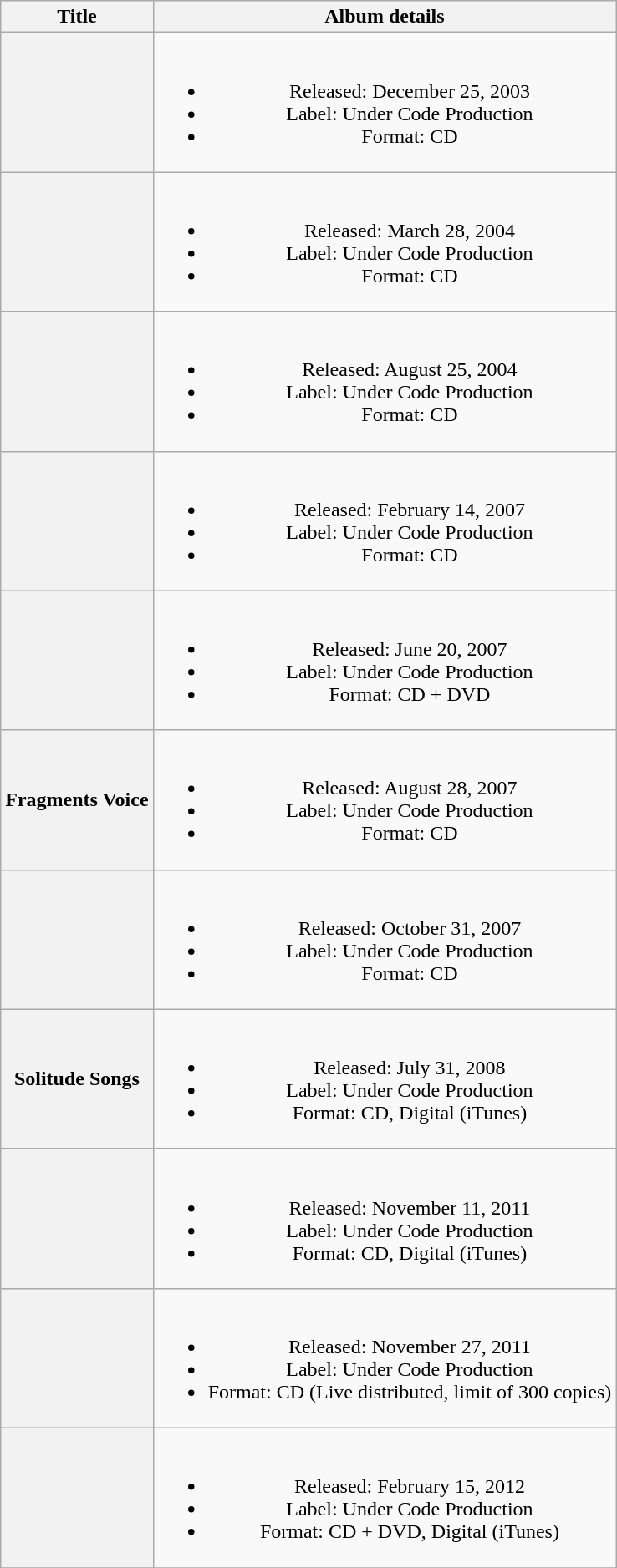<table class="wikitable" style="text-align:center;" border="1">
<tr>
<th scope="col" rowspan="1">Title</th>
<th scope="col" rowspan="1">Album details</th>
</tr>
<tr>
<th scope="row"></th>
<td><br><ul><li>Released: December 25, 2003</li><li>Label: Under Code Production</li><li>Format: CD</li></ul></td>
</tr>
<tr>
<th scope="row"></th>
<td><br><ul><li>Released: March 28, 2004</li><li>Label: Under Code Production</li><li>Format: CD</li></ul></td>
</tr>
<tr>
<th scope="row"></th>
<td><br><ul><li>Released: August 25, 2004</li><li>Label: Under Code Production</li><li>Format: CD</li></ul></td>
</tr>
<tr>
<th scope="row"></th>
<td><br><ul><li>Released: February 14, 2007</li><li>Label: Under Code Production</li><li>Format: CD</li></ul></td>
</tr>
<tr>
<th scope="row"></th>
<td><br><ul><li>Released: June 20, 2007</li><li>Label: Under Code Production</li><li>Format: CD + DVD</li></ul></td>
</tr>
<tr>
<th scope="row">Fragments Voice</th>
<td><br><ul><li>Released: August 28, 2007</li><li>Label: Under Code Production</li><li>Format: CD</li></ul></td>
</tr>
<tr>
<th scope="row"></th>
<td><br><ul><li>Released: October 31, 2007</li><li>Label: Under Code Production</li><li>Format: CD</li></ul></td>
</tr>
<tr>
<th scope="row">Solitude Songs</th>
<td><br><ul><li>Released: July 31, 2008</li><li>Label: Under Code Production</li><li>Format: CD, Digital (iTunes)</li></ul></td>
</tr>
<tr>
<th scope="row"></th>
<td><br><ul><li>Released: November 11, 2011</li><li>Label: Under Code Production</li><li>Format: CD, Digital (iTunes)</li></ul></td>
</tr>
<tr>
<th scope="row"></th>
<td><br><ul><li>Released: November 27, 2011</li><li>Label: Under Code Production</li><li>Format: CD (Live distributed, limit of 300 copies)</li></ul></td>
</tr>
<tr>
<th scope="row"></th>
<td><br><ul><li>Released: February 15, 2012</li><li>Label: Under Code Production</li><li>Format: CD + DVD, Digital (iTunes)</li></ul></td>
</tr>
<tr>
</tr>
</table>
